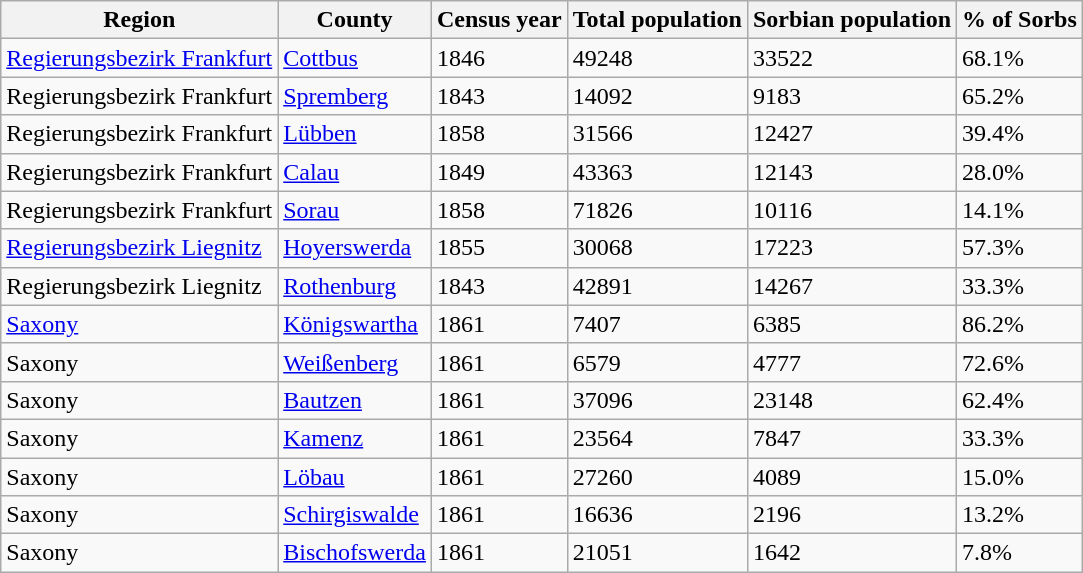<table class="wikitable sortable">
<tr>
<th>Region</th>
<th>County</th>
<th>Census year</th>
<th>Total population</th>
<th>Sorbian population</th>
<th>% of Sorbs</th>
</tr>
<tr>
<td><a href='#'>Regierungsbezirk Frankfurt</a></td>
<td><a href='#'>Cottbus</a></td>
<td>1846</td>
<td>49248</td>
<td>33522</td>
<td>68.1%</td>
</tr>
<tr>
<td>Regierungsbezirk Frankfurt</td>
<td><a href='#'>Spremberg</a></td>
<td>1843</td>
<td>14092</td>
<td>9183</td>
<td>65.2%</td>
</tr>
<tr>
<td>Regierungsbezirk Frankfurt</td>
<td><a href='#'>Lübben</a></td>
<td>1858</td>
<td>31566</td>
<td>12427</td>
<td>39.4%</td>
</tr>
<tr>
<td>Regierungsbezirk Frankfurt</td>
<td><a href='#'>Calau</a></td>
<td>1849</td>
<td>43363</td>
<td>12143</td>
<td>28.0%</td>
</tr>
<tr>
<td>Regierungsbezirk Frankfurt</td>
<td><a href='#'>Sorau</a></td>
<td>1858</td>
<td>71826</td>
<td>10116</td>
<td>14.1%</td>
</tr>
<tr>
<td><a href='#'>Regierungsbezirk Liegnitz</a></td>
<td><a href='#'>Hoyerswerda</a></td>
<td>1855</td>
<td>30068</td>
<td>17223</td>
<td>57.3%</td>
</tr>
<tr>
<td>Regierungsbezirk Liegnitz</td>
<td><a href='#'>Rothenburg</a></td>
<td>1843</td>
<td>42891</td>
<td>14267</td>
<td>33.3%</td>
</tr>
<tr>
<td><a href='#'>Saxony</a></td>
<td><a href='#'>Königswartha</a></td>
<td>1861</td>
<td>7407</td>
<td>6385</td>
<td>86.2%</td>
</tr>
<tr>
<td>Saxony</td>
<td><a href='#'>Weißenberg</a></td>
<td>1861</td>
<td>6579</td>
<td>4777</td>
<td>72.6%</td>
</tr>
<tr>
<td>Saxony</td>
<td><a href='#'>Bautzen</a></td>
<td>1861</td>
<td>37096</td>
<td>23148</td>
<td>62.4%</td>
</tr>
<tr>
<td>Saxony</td>
<td><a href='#'>Kamenz</a></td>
<td>1861</td>
<td>23564</td>
<td>7847</td>
<td>33.3%</td>
</tr>
<tr>
<td>Saxony</td>
<td><a href='#'>Löbau</a></td>
<td>1861</td>
<td>27260</td>
<td>4089</td>
<td>15.0%</td>
</tr>
<tr>
<td>Saxony</td>
<td><a href='#'>Schirgiswalde</a></td>
<td>1861</td>
<td>16636</td>
<td>2196</td>
<td>13.2%</td>
</tr>
<tr>
<td>Saxony</td>
<td><a href='#'>Bischofswerda</a></td>
<td>1861</td>
<td>21051</td>
<td>1642</td>
<td>7.8%</td>
</tr>
</table>
